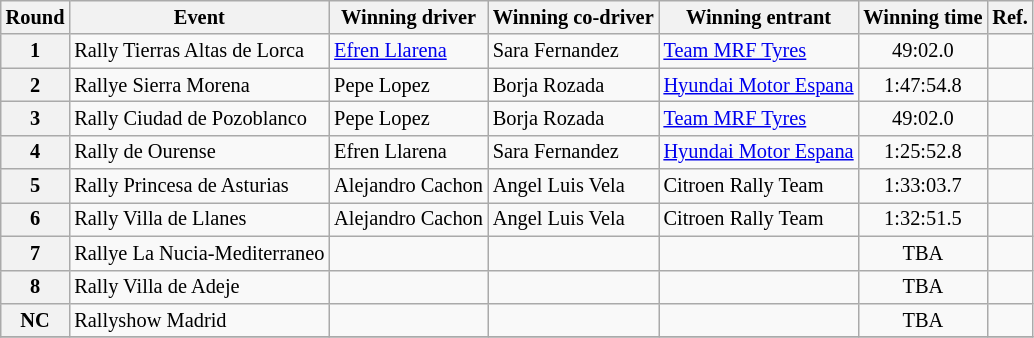<table class="wikitable" style="font-size: 85%;">
<tr>
<th>Round</th>
<th>Event</th>
<th nowrap>Winning driver</th>
<th nowrap>Winning co-driver</th>
<th nowrap>Winning entrant</th>
<th nowrap>Winning time</th>
<th>Ref.</th>
</tr>
<tr>
<th>1</th>
<td> Rally Tierras Altas de Lorca</td>
<td nowrap> <a href='#'>Efren Llarena</a></td>
<td nowrap> Sara Fernandez</td>
<td nowrap> <a href='#'>Team MRF Tyres</a></td>
<td align="center">49:02.0</td>
<td align="center"></td>
</tr>
<tr>
<th>2</th>
<td> Rallye Sierra Morena</td>
<td nowrap> Pepe Lopez</td>
<td nowrap> Borja Rozada</td>
<td nowrap> <a href='#'>Hyundai Motor Espana</a></td>
<td align="center">1:47:54.8</td>
<td align="center"></td>
</tr>
<tr>
<th>3</th>
<td> Rally Ciudad de Pozoblanco</td>
<td nowrap> Pepe Lopez</td>
<td nowrap> Borja Rozada</td>
<td nowrap> <a href='#'>Team MRF Tyres</a></td>
<td align="center">49:02.0</td>
<td align="center"></td>
</tr>
<tr>
<th>4</th>
<td> Rally de Ourense</td>
<td nowrap> Efren Llarena</td>
<td nowrap> Sara Fernandez</td>
<td nowrap> <a href='#'>Hyundai Motor Espana</a></td>
<td align="center">1:25:52.8</td>
<td align="center"></td>
</tr>
<tr>
<th>5</th>
<td> Rally Princesa de Asturias</td>
<td nowrap> Alejandro Cachon</td>
<td nowrap> Angel Luis Vela</td>
<td nowrap> Citroen Rally Team</td>
<td align="center">1:33:03.7</td>
<td align="center"></td>
</tr>
<tr>
<th>6</th>
<td> Rally Villa de Llanes</td>
<td nowrap> Alejandro Cachon</td>
<td nowrap> Angel Luis Vela</td>
<td nowrap> Citroen Rally Team</td>
<td align="center">1:32:51.5</td>
<td align="center"></td>
</tr>
<tr>
<th>7</th>
<td> Rallye La Nucia-Mediterraneo</td>
<td></td>
<td></td>
<td></td>
<td align="center">TBA</td>
<td align="center"></td>
</tr>
<tr>
<th>8</th>
<td> Rally Villa de Adeje</td>
<td></td>
<td></td>
<td></td>
<td align="center">TBA</td>
<td align="center"></td>
</tr>
<tr>
<th>NC</th>
<td> Rallyshow Madrid</td>
<td></td>
<td></td>
<td></td>
<td align="center">TBA</td>
<td align="center"></td>
</tr>
<tr>
</tr>
</table>
